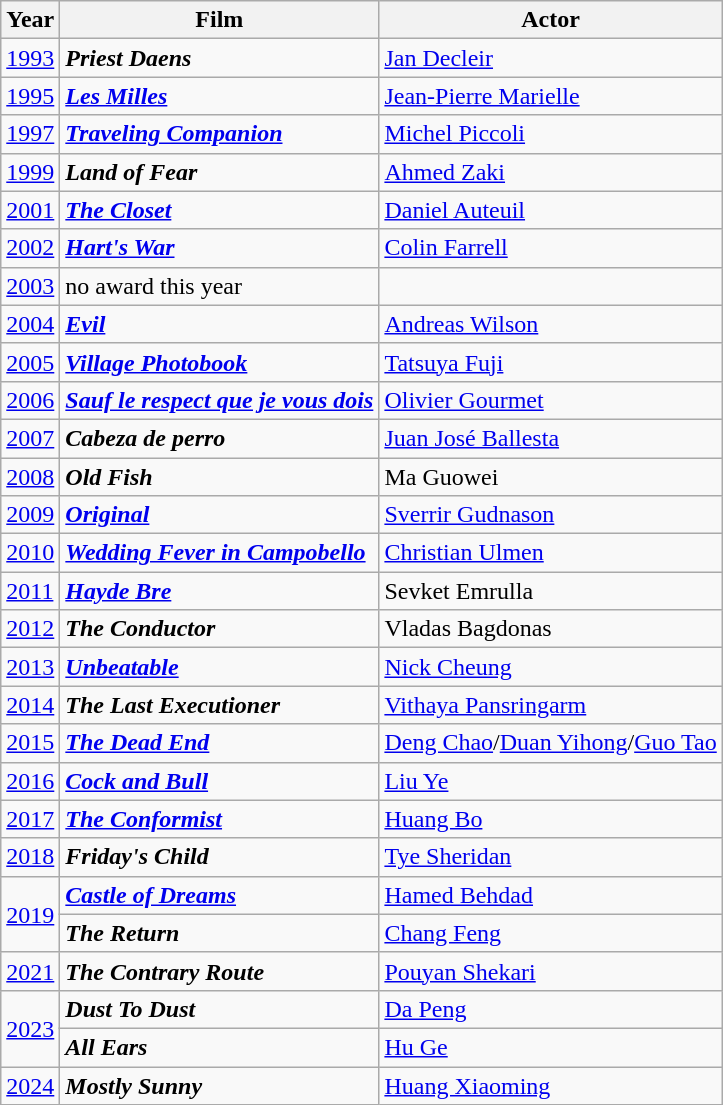<table class="wikitable">
<tr>
<th>Year</th>
<th>Film</th>
<th>Actor</th>
</tr>
<tr>
<td><a href='#'>1993</a></td>
<td><strong><em>Priest Daens</em></strong></td>
<td> <a href='#'>Jan Decleir</a></td>
</tr>
<tr>
<td><a href='#'>1995</a></td>
<td><strong><em><a href='#'>Les Milles</a></em></strong></td>
<td> <a href='#'>Jean-Pierre Marielle</a></td>
</tr>
<tr>
<td><a href='#'>1997</a></td>
<td><strong><em><a href='#'>Traveling Companion</a></em></strong></td>
<td> <a href='#'>Michel Piccoli</a></td>
</tr>
<tr>
<td><a href='#'>1999</a></td>
<td><strong><em>Land of Fear</em></strong></td>
<td> <a href='#'>Ahmed Zaki</a></td>
</tr>
<tr>
<td><a href='#'>2001</a></td>
<td><strong><em><a href='#'>The Closet</a></em></strong></td>
<td> <a href='#'>Daniel Auteuil</a></td>
</tr>
<tr>
<td><a href='#'>2002</a></td>
<td><strong><em><a href='#'>Hart's War</a></em></strong></td>
<td> <a href='#'>Colin Farrell</a></td>
</tr>
<tr>
<td><a href='#'>2003</a></td>
<td>no award this year</td>
<td></td>
</tr>
<tr>
<td><a href='#'>2004</a></td>
<td><strong><em><a href='#'>Evil</a></em></strong></td>
<td> <a href='#'>Andreas Wilson</a></td>
</tr>
<tr>
<td><a href='#'>2005</a></td>
<td><strong><em><a href='#'>Village Photobook</a></em></strong></td>
<td> <a href='#'>Tatsuya Fuji</a></td>
</tr>
<tr>
<td><a href='#'>2006</a></td>
<td><strong><em><a href='#'>Sauf le respect que je vous dois</a></em></strong></td>
<td> <a href='#'>Olivier Gourmet</a></td>
</tr>
<tr>
<td><a href='#'>2007</a></td>
<td><strong><em>Cabeza de perro</em></strong></td>
<td> <a href='#'>Juan José Ballesta</a></td>
</tr>
<tr>
<td><a href='#'>2008</a></td>
<td><strong><em>Old Fish</em></strong></td>
<td> Ma Guowei</td>
</tr>
<tr>
<td><a href='#'>2009</a></td>
<td><strong><em><a href='#'>Original</a></em></strong></td>
<td> <a href='#'>Sverrir Gudnason</a></td>
</tr>
<tr>
<td><a href='#'>2010</a></td>
<td><strong><em><a href='#'>Wedding Fever in Campobello</a></em></strong></td>
<td> <a href='#'>Christian Ulmen</a></td>
</tr>
<tr>
<td><a href='#'>2011</a></td>
<td><strong><em><a href='#'>Hayde Bre</a></em></strong></td>
<td> Sevket Emrulla</td>
</tr>
<tr>
<td><a href='#'>2012</a></td>
<td><strong><em>The Conductor</em></strong></td>
<td> Vladas Bagdonas</td>
</tr>
<tr>
<td><a href='#'>2013</a></td>
<td><strong><em><a href='#'>Unbeatable</a></em></strong></td>
<td> <a href='#'>Nick Cheung</a></td>
</tr>
<tr>
<td><a href='#'>2014</a></td>
<td><strong><em>The Last Executioner</em></strong></td>
<td> <a href='#'>Vithaya Pansringarm</a></td>
</tr>
<tr>
<td><a href='#'>2015</a></td>
<td><strong><em><a href='#'>The Dead End</a></em></strong></td>
<td> <a href='#'>Deng Chao</a>/<a href='#'>Duan Yihong</a>/<a href='#'>Guo Tao</a></td>
</tr>
<tr>
<td><a href='#'>2016</a></td>
<td><strong><em><a href='#'>Cock and Bull</a></em></strong></td>
<td> <a href='#'>Liu Ye</a></td>
</tr>
<tr>
<td><a href='#'>2017</a></td>
<td><strong><em><a href='#'>The Conformist</a></em></strong></td>
<td> <a href='#'>Huang Bo</a></td>
</tr>
<tr>
<td><a href='#'>2018</a></td>
<td><strong><em>Friday's Child</em></strong></td>
<td> <a href='#'>Tye Sheridan</a></td>
</tr>
<tr>
<td rowspan=2><a href='#'>2019</a></td>
<td><strong><em><a href='#'>Castle of Dreams</a></em></strong></td>
<td> <a href='#'>Hamed Behdad</a></td>
</tr>
<tr>
<td><strong><em>The Return</em></strong></td>
<td> <a href='#'>Chang Feng</a></td>
</tr>
<tr>
<td><a href='#'>2021</a></td>
<td><strong><em>The Contrary Route</em></strong></td>
<td> <a href='#'>Pouyan Shekari</a></td>
</tr>
<tr>
<td rowspan=2><a href='#'>2023</a></td>
<td><strong><em>Dust To Dust</em></strong></td>
<td> <a href='#'>Da Peng</a></td>
</tr>
<tr>
<td><strong><em>All Ears	</em></strong></td>
<td> <a href='#'>Hu Ge</a></td>
</tr>
<tr>
<td><a href='#'>2024</a></td>
<td><strong><em>Mostly Sunny</em></strong></td>
<td> <a href='#'>Huang Xiaoming</a></td>
</tr>
</table>
